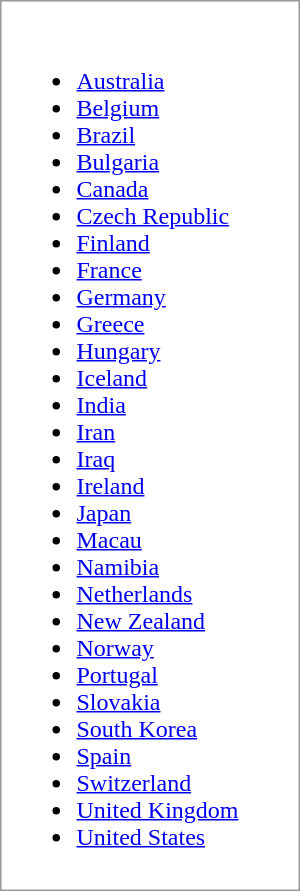<table cellpadding="8" style="width:200px; float:right; border:1px solid #999; margin-left:2em; margin-bottom:2em;">
<tr>
<td><br><ul><li><a href='#'>Australia</a></li><li><a href='#'>Belgium</a></li><li><a href='#'>Brazil</a></li><li><a href='#'>Bulgaria</a></li><li><a href='#'>Canada</a></li><li><a href='#'>Czech Republic</a></li><li><a href='#'>Finland</a></li><li><a href='#'>France</a></li><li><a href='#'>Germany</a></li><li><a href='#'>Greece</a></li><li><a href='#'>Hungary</a></li><li><a href='#'>Iceland</a></li><li><a href='#'>India</a></li><li><a href='#'>Iran</a></li><li><a href='#'>Iraq</a></li><li><a href='#'>Ireland</a></li><li><a href='#'>Japan</a></li><li><a href='#'>Macau</a></li><li><a href='#'>Namibia</a></li><li><a href='#'>Netherlands</a></li><li><a href='#'>New Zealand</a></li><li><a href='#'>Norway</a></li><li><a href='#'>Portugal</a></li><li><a href='#'>Slovakia</a></li><li><a href='#'>South Korea</a></li><li><a href='#'>Spain</a></li><li><a href='#'>Switzerland</a></li><li><a href='#'>United Kingdom</a></li><li><a href='#'>United States</a></li></ul></td>
</tr>
</table>
